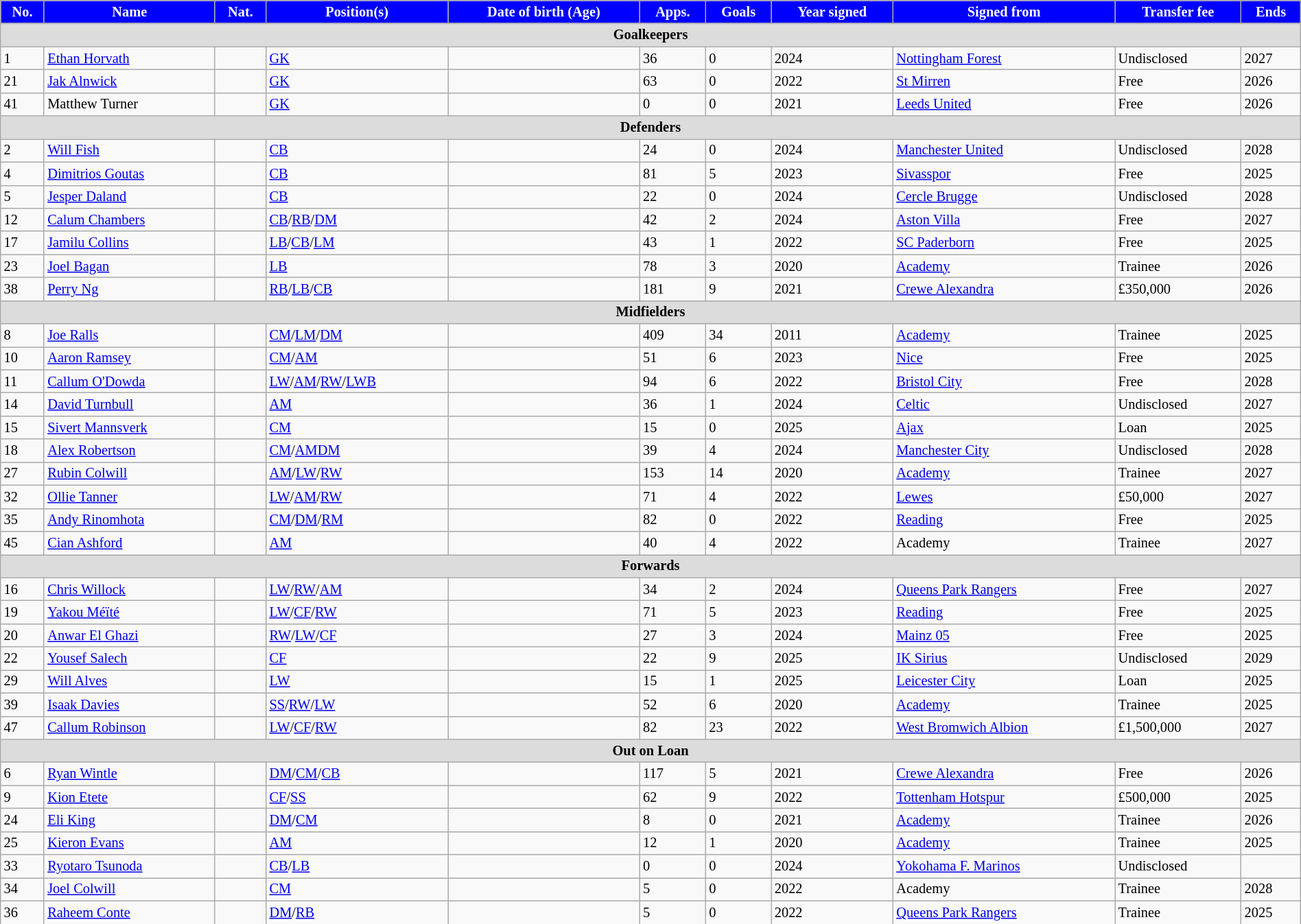<table class="wikitable" style="font-size:85%;width:100%">
<tr>
<th style="background:blue;color:white">No.</th>
<th style="background:blue;color:white">Name</th>
<th style="background:blue;color:white">Nat.</th>
<th style="background:blue;color:white">Position(s)</th>
<th style="background:blue;color:white">Date of birth (Age)</th>
<th style="background:blue;color:white">Apps.</th>
<th style="background:blue;color:white">Goals</th>
<th style="background:blue;color:white">Year signed</th>
<th style="background:blue;color:white">Signed from</th>
<th style="background:blue;color:white">Transfer fee</th>
<th style="background:blue;color:white">Ends</th>
</tr>
<tr>
<th colspan=11 style="background:#dcdcdc">Goalkeepers</th>
</tr>
<tr>
<td>1</td>
<td><a href='#'>Ethan Horvath</a></td>
<td></td>
<td><a href='#'>GK</a></td>
<td></td>
<td>36</td>
<td>0</td>
<td>2024</td>
<td> <a href='#'>Nottingham Forest</a></td>
<td>Undisclosed</td>
<td>2027</td>
</tr>
<tr>
<td>21</td>
<td><a href='#'>Jak Alnwick</a></td>
<td></td>
<td><a href='#'>GK</a></td>
<td></td>
<td>63</td>
<td>0</td>
<td>2022</td>
<td> <a href='#'>St Mirren</a></td>
<td>Free</td>
<td>2026</td>
</tr>
<tr>
<td>41</td>
<td>Matthew Turner</td>
<td></td>
<td><a href='#'>GK</a></td>
<td></td>
<td>0</td>
<td>0</td>
<td>2021</td>
<td> <a href='#'>Leeds United</a></td>
<td>Free</td>
<td>2026</td>
</tr>
<tr>
<th colspan=11 style="background:#dcdcdc">Defenders</th>
</tr>
<tr>
<td>2</td>
<td><a href='#'>Will Fish</a></td>
<td></td>
<td><a href='#'>CB</a></td>
<td></td>
<td>24</td>
<td>0</td>
<td>2024</td>
<td> <a href='#'>Manchester United</a></td>
<td>Undisclosed</td>
<td>2028</td>
</tr>
<tr>
<td>4</td>
<td><a href='#'>Dimitrios Goutas</a></td>
<td></td>
<td><a href='#'>CB</a></td>
<td></td>
<td>81</td>
<td>5</td>
<td>2023</td>
<td> <a href='#'>Sivasspor</a></td>
<td>Free</td>
<td>2025</td>
</tr>
<tr>
<td>5</td>
<td><a href='#'>Jesper Daland</a></td>
<td></td>
<td><a href='#'>CB</a></td>
<td></td>
<td>22</td>
<td>0</td>
<td>2024</td>
<td> <a href='#'>Cercle Brugge</a></td>
<td>Undisclosed</td>
<td>2028</td>
</tr>
<tr>
<td>12</td>
<td><a href='#'>Calum Chambers</a></td>
<td></td>
<td><a href='#'>CB</a>/<a href='#'>RB</a>/<a href='#'>DM</a></td>
<td></td>
<td>42</td>
<td>2</td>
<td>2024</td>
<td> <a href='#'>Aston Villa</a></td>
<td>Free</td>
<td>2027</td>
</tr>
<tr>
<td>17</td>
<td><a href='#'>Jamilu Collins</a></td>
<td></td>
<td><a href='#'>LB</a>/<a href='#'>CB</a>/<a href='#'>LM</a></td>
<td></td>
<td>43</td>
<td>1</td>
<td>2022</td>
<td> <a href='#'>SC Paderborn</a></td>
<td>Free</td>
<td>2025</td>
</tr>
<tr>
<td>23</td>
<td><a href='#'>Joel Bagan</a></td>
<td></td>
<td><a href='#'>LB</a></td>
<td></td>
<td>78</td>
<td>3</td>
<td>2020</td>
<td><a href='#'>Academy</a></td>
<td>Trainee</td>
<td>2026</td>
</tr>
<tr>
<td>38</td>
<td><a href='#'>Perry Ng</a></td>
<td></td>
<td><a href='#'>RB</a>/<a href='#'>LB</a>/<a href='#'>CB</a></td>
<td></td>
<td>181</td>
<td>9</td>
<td>2021</td>
<td> <a href='#'>Crewe Alexandra</a></td>
<td>£350,000</td>
<td>2026</td>
</tr>
<tr>
<th colspan=11 style="background:#dcdcdc">Midfielders</th>
</tr>
<tr>
<td>8</td>
<td><a href='#'>Joe Ralls</a></td>
<td></td>
<td><a href='#'>CM</a>/<a href='#'>LM</a>/<a href='#'>DM</a></td>
<td></td>
<td>409</td>
<td>34</td>
<td>2011</td>
<td><a href='#'>Academy</a></td>
<td>Trainee</td>
<td>2025</td>
</tr>
<tr>
<td>10</td>
<td><a href='#'>Aaron Ramsey</a></td>
<td></td>
<td><a href='#'>CM</a>/<a href='#'>AM</a></td>
<td></td>
<td>51</td>
<td>6</td>
<td>2023</td>
<td> <a href='#'>Nice</a></td>
<td>Free</td>
<td>2025</td>
</tr>
<tr>
<td>11</td>
<td><a href='#'>Callum O'Dowda</a></td>
<td></td>
<td><a href='#'>LW</a>/<a href='#'>AM</a>/<a href='#'>RW</a>/<a href='#'>LWB</a></td>
<td></td>
<td>94</td>
<td>6</td>
<td>2022</td>
<td> <a href='#'>Bristol City</a></td>
<td>Free</td>
<td>2028</td>
</tr>
<tr>
<td>14</td>
<td><a href='#'>David Turnbull</a></td>
<td></td>
<td><a href='#'>AM</a></td>
<td></td>
<td>36</td>
<td>1</td>
<td>2024</td>
<td> <a href='#'>Celtic</a></td>
<td>Undisclosed</td>
<td>2027</td>
</tr>
<tr>
<td>15</td>
<td><a href='#'>Sivert Mannsverk</a></td>
<td></td>
<td><a href='#'>CM</a></td>
<td></td>
<td>15</td>
<td>0</td>
<td>2025</td>
<td> <a href='#'>Ajax</a></td>
<td>Loan</td>
<td>2025</td>
</tr>
<tr>
<td>18</td>
<td><a href='#'>Alex Robertson</a></td>
<td></td>
<td><a href='#'>CM</a>/<a href='#'>AM</a><a href='#'>DM</a></td>
<td></td>
<td>39</td>
<td>4</td>
<td>2024</td>
<td> <a href='#'>Manchester City</a></td>
<td>Undisclosed</td>
<td>2028</td>
</tr>
<tr>
<td>27</td>
<td><a href='#'>Rubin Colwill</a></td>
<td></td>
<td><a href='#'>AM</a>/<a href='#'>LW</a>/<a href='#'>RW</a></td>
<td></td>
<td>153</td>
<td>14</td>
<td>2020</td>
<td><a href='#'>Academy</a></td>
<td>Trainee</td>
<td>2027</td>
</tr>
<tr>
<td>32</td>
<td><a href='#'>Ollie Tanner</a></td>
<td></td>
<td><a href='#'>LW</a>/<a href='#'>AM</a>/<a href='#'>RW</a></td>
<td></td>
<td>71</td>
<td>4</td>
<td>2022</td>
<td> <a href='#'>Lewes</a></td>
<td>£50,000</td>
<td>2027</td>
</tr>
<tr>
<td>35</td>
<td><a href='#'>Andy Rinomhota</a></td>
<td></td>
<td><a href='#'>CM</a>/<a href='#'>DM</a>/<a href='#'>RM</a></td>
<td></td>
<td>82</td>
<td>0</td>
<td>2022</td>
<td> <a href='#'>Reading</a></td>
<td>Free</td>
<td>2025</td>
</tr>
<tr>
<td>45</td>
<td><a href='#'>Cian Ashford</a></td>
<td></td>
<td><a href='#'>AM</a></td>
<td></td>
<td>40</td>
<td>4</td>
<td>2022</td>
<td>Academy</td>
<td>Trainee</td>
<td>2027</td>
</tr>
<tr>
<th colspan=11 style="background:#dcdcdc">Forwards</th>
</tr>
<tr>
<td>16</td>
<td><a href='#'>Chris Willock</a></td>
<td></td>
<td><a href='#'>LW</a>/<a href='#'>RW</a>/<a href='#'>AM</a></td>
<td></td>
<td>34</td>
<td>2</td>
<td>2024</td>
<td> <a href='#'>Queens Park Rangers</a></td>
<td>Free</td>
<td>2027</td>
</tr>
<tr>
<td>19</td>
<td><a href='#'>Yakou Méïté</a></td>
<td></td>
<td><a href='#'>LW</a>/<a href='#'>CF</a>/<a href='#'>RW</a></td>
<td></td>
<td>71</td>
<td>5</td>
<td>2023</td>
<td> <a href='#'>Reading</a></td>
<td>Free</td>
<td>2025</td>
</tr>
<tr>
<td>20</td>
<td><a href='#'>Anwar El Ghazi</a></td>
<td></td>
<td><a href='#'>RW</a>/<a href='#'>LW</a>/<a href='#'>CF</a></td>
<td></td>
<td>27</td>
<td>3</td>
<td>2024</td>
<td> <a href='#'>Mainz 05</a></td>
<td>Free</td>
<td>2025</td>
</tr>
<tr>
<td>22</td>
<td><a href='#'>Yousef Salech</a></td>
<td></td>
<td><a href='#'>CF</a></td>
<td></td>
<td>22</td>
<td>9</td>
<td>2025</td>
<td> <a href='#'>IK Sirius</a></td>
<td>Undisclosed</td>
<td>2029</td>
</tr>
<tr>
<td>29</td>
<td><a href='#'>Will Alves</a></td>
<td></td>
<td><a href='#'>LW</a></td>
<td></td>
<td>15</td>
<td>1</td>
<td>2025</td>
<td> <a href='#'>Leicester City</a></td>
<td>Loan</td>
<td>2025</td>
</tr>
<tr>
<td>39</td>
<td><a href='#'>Isaak Davies</a></td>
<td></td>
<td><a href='#'>SS</a>/<a href='#'>RW</a>/<a href='#'>LW</a></td>
<td></td>
<td>52</td>
<td>6</td>
<td>2020</td>
<td><a href='#'>Academy</a></td>
<td>Trainee</td>
<td>2025</td>
</tr>
<tr>
<td>47</td>
<td><a href='#'>Callum Robinson</a></td>
<td></td>
<td><a href='#'>LW</a>/<a href='#'>CF</a>/<a href='#'>RW</a></td>
<td></td>
<td>82</td>
<td>23</td>
<td>2022</td>
<td> <a href='#'>West Bromwich Albion</a></td>
<td>£1,500,000</td>
<td>2027</td>
</tr>
<tr>
<th colspan=11 style="background:#dcdcdc">Out on Loan</th>
</tr>
<tr>
<td>6</td>
<td><a href='#'>Ryan Wintle</a></td>
<td></td>
<td><a href='#'>DM</a>/<a href='#'>CM</a>/<a href='#'>CB</a></td>
<td></td>
<td>117</td>
<td>5</td>
<td>2021</td>
<td> <a href='#'>Crewe Alexandra</a></td>
<td>Free</td>
<td>2026</td>
</tr>
<tr>
<td>9</td>
<td><a href='#'>Kion Etete</a></td>
<td></td>
<td><a href='#'>CF</a>/<a href='#'>SS</a></td>
<td></td>
<td>62</td>
<td>9</td>
<td>2022</td>
<td> <a href='#'>Tottenham Hotspur</a></td>
<td>£500,000</td>
<td>2025</td>
</tr>
<tr>
<td>24</td>
<td><a href='#'>Eli King</a></td>
<td></td>
<td><a href='#'>DM</a>/<a href='#'>CM</a></td>
<td></td>
<td>8</td>
<td>0</td>
<td>2021</td>
<td><a href='#'>Academy</a></td>
<td>Trainee</td>
<td>2026</td>
</tr>
<tr>
<td>25</td>
<td><a href='#'>Kieron Evans</a></td>
<td></td>
<td><a href='#'>AM</a></td>
<td></td>
<td>12</td>
<td>1</td>
<td>2020</td>
<td><a href='#'>Academy</a></td>
<td>Trainee</td>
<td>2025</td>
</tr>
<tr>
<td>33</td>
<td><a href='#'>Ryotaro Tsunoda</a></td>
<td></td>
<td><a href='#'>CB</a>/<a href='#'>LB</a></td>
<td></td>
<td>0</td>
<td>0</td>
<td>2024</td>
<td> <a href='#'>Yokohama F. Marinos</a></td>
<td>Undisclosed</td>
<td></td>
</tr>
<tr>
<td>34</td>
<td><a href='#'>Joel Colwill</a></td>
<td></td>
<td><a href='#'>CM</a></td>
<td></td>
<td>5</td>
<td>0</td>
<td>2022</td>
<td>Academy</td>
<td>Trainee</td>
<td>2028</td>
</tr>
<tr>
<td>36</td>
<td><a href='#'>Raheem Conte</a></td>
<td></td>
<td><a href='#'>DM</a>/<a href='#'>RB</a></td>
<td></td>
<td>5</td>
<td>0</td>
<td>2022</td>
<td> <a href='#'>Queens Park Rangers</a></td>
<td>Trainee</td>
<td>2025</td>
</tr>
<tr>
</tr>
</table>
